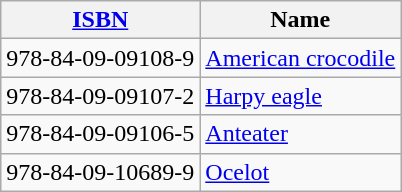<table class="wikitable">
<tr>
<th><a href='#'>ISBN</a></th>
<th>Name</th>
</tr>
<tr>
<td>978-84-09-09108-9</td>
<td><a href='#'>American crocodile</a></td>
</tr>
<tr>
<td>978-84-09-09107-2</td>
<td><a href='#'>Harpy eagle</a></td>
</tr>
<tr>
<td>978-84-09-09106-5</td>
<td><a href='#'>Anteater</a></td>
</tr>
<tr>
<td>978-84-09-10689-9</td>
<td><a href='#'>Ocelot</a></td>
</tr>
</table>
